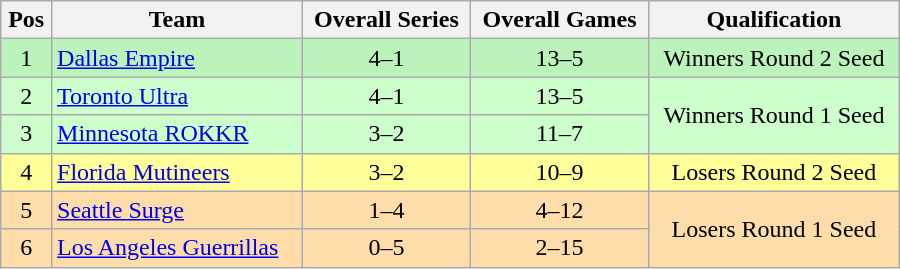<table class="wikitable" width="600px" style="text-align:center">
<tr>
<th>Pos</th>
<th>Team</th>
<th>Overall Series</th>
<th>Overall Games</th>
<th>Qualification</th>
</tr>
<tr style="background:#BBF3BB;">
<td>1</td>
<td style="text-align:left"><a href='#'>Dallas Empire</a></td>
<td>4–1</td>
<td>13–5</td>
<td>Winners Round 2 Seed</td>
</tr>
<tr style="background:#CCFFCC;">
<td>2</td>
<td style="text-align:left"><a href='#'>Toronto Ultra</a></td>
<td>4–1</td>
<td>13–5</td>
<td rowspan="2">Winners Round 1 Seed</td>
</tr>
<tr style="background:#CCFFCC;">
<td>3</td>
<td style="text-align:left"><a href='#'>Minnesota ROKKR</a></td>
<td>3–2</td>
<td>11–7</td>
</tr>
<tr style="background:#FFFF99;">
<td>4</td>
<td style="text-align:left"><a href='#'>Florida Mutineers</a></td>
<td>3–2</td>
<td>10–9</td>
<td>Losers Round 2 Seed</td>
</tr>
<tr style="background:#FFDDAA;">
<td>5</td>
<td style="text-align:left"><a href='#'>Seattle Surge</a></td>
<td>1–4</td>
<td>4–12</td>
<td rowspan="2">Losers Round 1 Seed</td>
</tr>
<tr style="background:#FFDDAA;">
<td>6</td>
<td style="text-align:left"><a href='#'>Los Angeles Guerrillas</a></td>
<td>0–5</td>
<td>2–15</td>
</tr>
</table>
